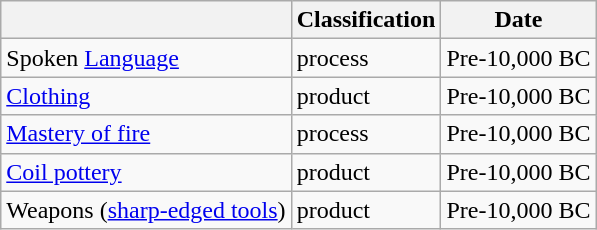<table class="wikitable">
<tr>
<th></th>
<th>Classification</th>
<th>Date</th>
</tr>
<tr>
<td>Spoken <a href='#'>Language</a></td>
<td>process</td>
<td>Pre-10,000 BC</td>
</tr>
<tr>
<td><a href='#'>Clothing</a></td>
<td>product</td>
<td>Pre-10,000 BC</td>
</tr>
<tr>
<td><a href='#'>Mastery of fire</a></td>
<td>process</td>
<td>Pre-10,000 BC</td>
</tr>
<tr>
<td><a href='#'>Coil pottery</a></td>
<td>product</td>
<td>Pre-10,000 BC</td>
</tr>
<tr>
<td>Weapons (<a href='#'>sharp-edged tools</a>)</td>
<td>product</td>
<td>Pre-10,000 BC</td>
</tr>
</table>
